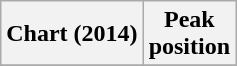<table class="wikitable">
<tr>
<th>Chart (2014)</th>
<th>Peak<br>position</th>
</tr>
<tr>
</tr>
</table>
